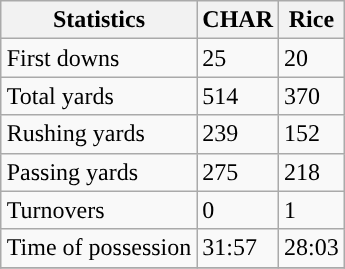<table class="wikitable" style="float: right;">
<tr>
<th>Statistics</th>
<th>CHAR</th>
<th>Rice</th>
</tr>
<tr>
<td>First downs</td>
<td>25</td>
<td>20</td>
</tr>
<tr>
<td>Total yards</td>
<td>514</td>
<td>370</td>
</tr>
<tr>
<td>Rushing yards</td>
<td>239</td>
<td>152</td>
</tr>
<tr>
<td>Passing yards</td>
<td>275</td>
<td>218</td>
</tr>
<tr>
<td>Turnovers</td>
<td>0</td>
<td>1</td>
</tr>
<tr>
<td>Time of possession</td>
<td>31:57</td>
<td>28:03</td>
</tr>
<tr>
</tr>
</table>
